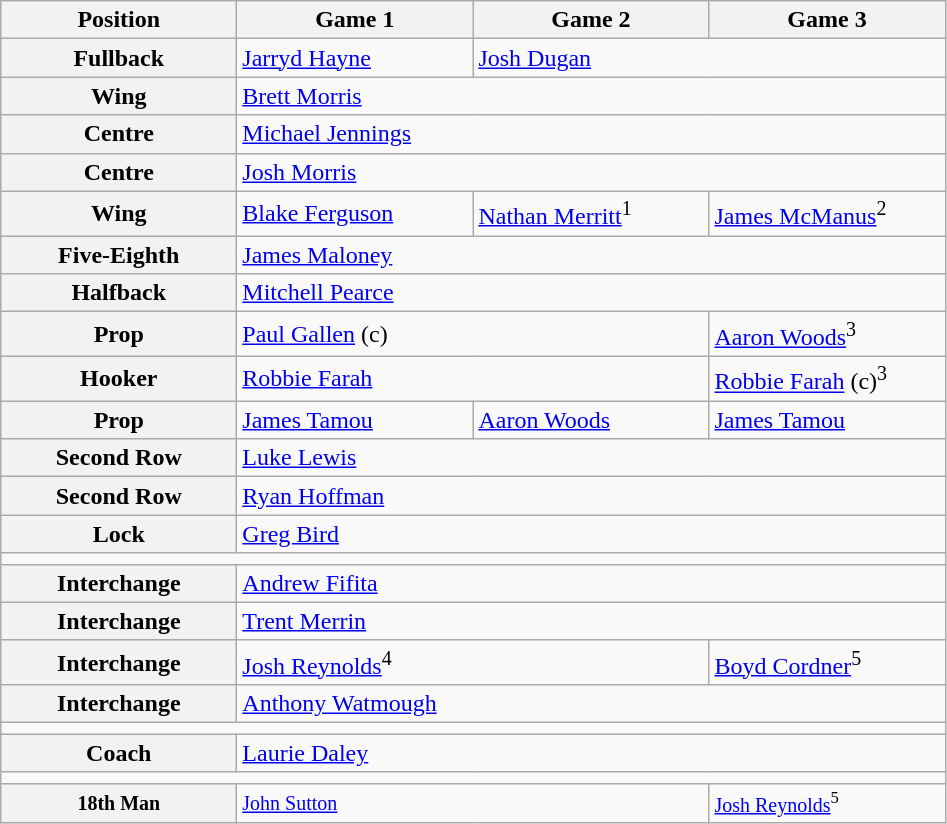<table class="wikitable">
<tr>
<th style="width:150px;">Position</th>
<th style="width:150px;">Game 1</th>
<th style="width:150px;">Game 2</th>
<th style="width:150px;">Game 3</th>
</tr>
<tr>
<th>Fullback</th>
<td> <a href='#'>Jarryd Hayne</a></td>
<td colspan="2"> <a href='#'>Josh Dugan</a></td>
</tr>
<tr>
<th>Wing</th>
<td colspan="3"> <a href='#'>Brett Morris</a></td>
</tr>
<tr>
<th>Centre</th>
<td colspan="3"> <a href='#'>Michael Jennings</a></td>
</tr>
<tr>
<th>Centre</th>
<td colspan="3"> <a href='#'>Josh Morris</a></td>
</tr>
<tr>
<th>Wing</th>
<td> <a href='#'>Blake Ferguson</a></td>
<td> <a href='#'>Nathan Merritt</a><sup>1</sup></td>
<td> <a href='#'>James McManus</a><sup>2</sup></td>
</tr>
<tr>
<th>Five-Eighth</th>
<td colspan="3"> <a href='#'>James Maloney</a></td>
</tr>
<tr>
<th>Halfback</th>
<td colspan="3"> <a href='#'>Mitchell Pearce</a></td>
</tr>
<tr>
<th>Prop</th>
<td colspan="2"> <a href='#'>Paul Gallen</a> (c)</td>
<td> <a href='#'>Aaron Woods</a><sup>3</sup></td>
</tr>
<tr>
<th>Hooker</th>
<td colspan="2"> <a href='#'>Robbie Farah</a></td>
<td> <a href='#'>Robbie Farah</a> (c)<sup>3</sup></td>
</tr>
<tr>
<th>Prop</th>
<td> <a href='#'>James Tamou</a></td>
<td> <a href='#'>Aaron Woods</a></td>
<td> <a href='#'>James Tamou</a></td>
</tr>
<tr>
<th>Second Row</th>
<td colspan="3"> <a href='#'>Luke Lewis</a></td>
</tr>
<tr>
<th>Second Row</th>
<td colspan="3"> <a href='#'>Ryan Hoffman</a></td>
</tr>
<tr>
<th>Lock</th>
<td colspan="3"> <a href='#'>Greg Bird</a></td>
</tr>
<tr>
<td colspan="4"></td>
</tr>
<tr>
<th>Interchange</th>
<td colspan="3"> <a href='#'>Andrew Fifita</a></td>
</tr>
<tr>
<th>Interchange</th>
<td colspan="3"> <a href='#'>Trent Merrin</a></td>
</tr>
<tr>
<th>Interchange</th>
<td colspan="2"> <a href='#'>Josh Reynolds</a><sup>4</sup></td>
<td> <a href='#'>Boyd Cordner</a><sup>5</sup></td>
</tr>
<tr>
<th>Interchange</th>
<td colspan="3"> <a href='#'>Anthony Watmough</a></td>
</tr>
<tr>
<td colspan="4"></td>
</tr>
<tr>
<th>Coach</th>
<td colspan="3"> <a href='#'>Laurie Daley</a></td>
</tr>
<tr>
<td colspan="4"></td>
</tr>
<tr>
<th><small>18th Man</small></th>
<td colspan="2"> <small><a href='#'>John Sutton</a></small></td>
<td><small> <a href='#'>Josh Reynolds</a><sup>5</sup></small></td>
</tr>
</table>
